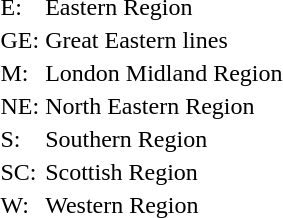<table>
<tr>
<td>E:</td>
<td>Eastern Region</td>
</tr>
<tr>
<td>GE:</td>
<td>Great Eastern lines</td>
</tr>
<tr>
<td>M:</td>
<td>London Midland Region</td>
</tr>
<tr>
<td>NE:</td>
<td>North Eastern Region</td>
</tr>
<tr>
<td>S:</td>
<td>Southern Region</td>
</tr>
<tr>
<td>SC:</td>
<td>Scottish Region</td>
</tr>
<tr>
<td>W:</td>
<td>Western Region</td>
</tr>
</table>
